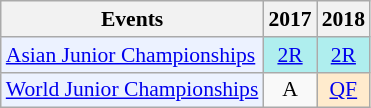<table style='font-size: 90%; text-align:center;' class='wikitable'>
<tr>
<th>Events</th>
<th>2017</th>
<th>2018</th>
</tr>
<tr>
<td bgcolor="#ECF2FF"; align="left"><a href='#'>Asian Junior Championships</a></td>
<td bgcolor=AFEEEE><a href='#'>2R</a></td>
<td bgcolor=AFEEEE><a href='#'>2R</a></td>
</tr>
<tr>
<td bgcolor="#ECF2FF"; align="left"><a href='#'>World Junior Championships</a></td>
<td>A</td>
<td bgcolor=FFEBCD><a href='#'>QF</a></td>
</tr>
</table>
